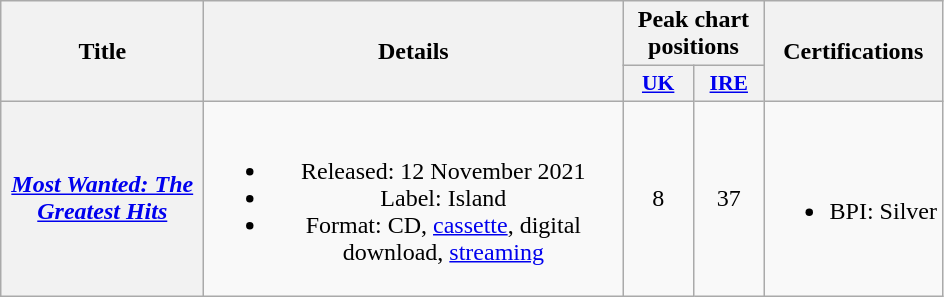<table class="wikitable plainrowheaders" style="text-align:center;">
<tr>
<th scope="col" rowspan="2" style="width:8em;">Title</th>
<th scope="col" rowspan="2" style="width:17em;">Details</th>
<th scope="col" colspan="2">Peak chart positions</th>
<th scope="col" rowspan="2">Certifications</th>
</tr>
<tr>
<th scope="col" style="width:2.8em;font-size:90%;"><a href='#'>UK</a><br></th>
<th scope="col" style="width:2.8em;font-size:90%;"><a href='#'>IRE</a><br></th>
</tr>
<tr>
<th scope="row"><em><a href='#'>Most Wanted: The Greatest Hits</a></em></th>
<td><br><ul><li>Released: 12 November 2021</li><li>Label: Island</li><li>Format: CD, <a href='#'>cassette</a>, digital download, <a href='#'>streaming</a></li></ul></td>
<td>8</td>
<td>37</td>
<td><br><ul><li>BPI: Silver</li></ul></td>
</tr>
</table>
